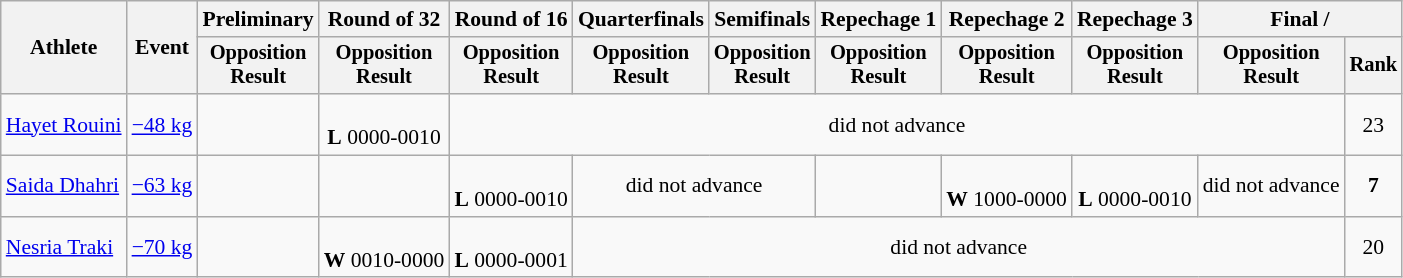<table class="wikitable" style="font-size:90%">
<tr>
<th rowspan="2">Athlete</th>
<th rowspan="2">Event</th>
<th>Preliminary</th>
<th>Round of 32</th>
<th>Round of 16</th>
<th>Quarterfinals</th>
<th>Semifinals</th>
<th>Repechage 1</th>
<th>Repechage 2</th>
<th>Repechage 3</th>
<th colspan=2>Final / </th>
</tr>
<tr style="font-size:95%">
<th>Opposition<br>Result</th>
<th>Opposition<br>Result</th>
<th>Opposition<br>Result</th>
<th>Opposition<br>Result</th>
<th>Opposition<br>Result</th>
<th>Opposition<br>Result</th>
<th>Opposition<br>Result</th>
<th>Opposition<br>Result</th>
<th>Opposition<br>Result</th>
<th>Rank</th>
</tr>
<tr align=center>
<td align=left><a href='#'>Hayet Rouini</a></td>
<td align=left><a href='#'>−48 kg</a></td>
<td></td>
<td><br><strong>L</strong> 0000-0010</td>
<td colspan=7>did not advance</td>
<td>23</td>
</tr>
<tr align=center>
<td align=left><a href='#'>Saida Dhahri</a></td>
<td align=left><a href='#'>−63 kg</a></td>
<td></td>
<td></td>
<td><br><strong>L</strong> 0000-0010</td>
<td colspan=2>did not advance</td>
<td></td>
<td><br><strong>W</strong> 1000-0000</td>
<td><br><strong>L</strong> 0000-0010</td>
<td colspan=1>did not advance</td>
<td><strong>7</strong></td>
</tr>
<tr align=center>
<td align=left><a href='#'>Nesria Traki</a></td>
<td align=left><a href='#'>−70 kg</a></td>
<td></td>
<td><br><strong>W</strong> 0010-0000</td>
<td><br><strong>L</strong> 0000-0001</td>
<td colspan=6>did not advance</td>
<td>20</td>
</tr>
</table>
